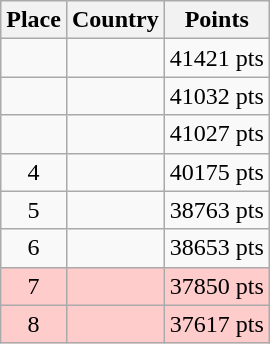<table class=wikitable>
<tr>
<th>Place</th>
<th>Country</th>
<th>Points</th>
</tr>
<tr>
<td align=center></td>
<td></td>
<td>41421 pts</td>
</tr>
<tr>
<td align=center></td>
<td></td>
<td>41032 pts</td>
</tr>
<tr>
<td align=center></td>
<td></td>
<td>41027 pts</td>
</tr>
<tr>
<td align=center>4</td>
<td></td>
<td>40175 pts</td>
</tr>
<tr>
<td align=center>5</td>
<td></td>
<td>38763 pts</td>
</tr>
<tr>
<td align=center>6</td>
<td></td>
<td>38653 pts</td>
</tr>
<tr bgcolor=#FFCCCC>
<td align=center>7</td>
<td></td>
<td>37850 pts</td>
</tr>
<tr bgcolor=#FFCCCC>
<td align=center>8</td>
<td></td>
<td>37617 pts</td>
</tr>
</table>
